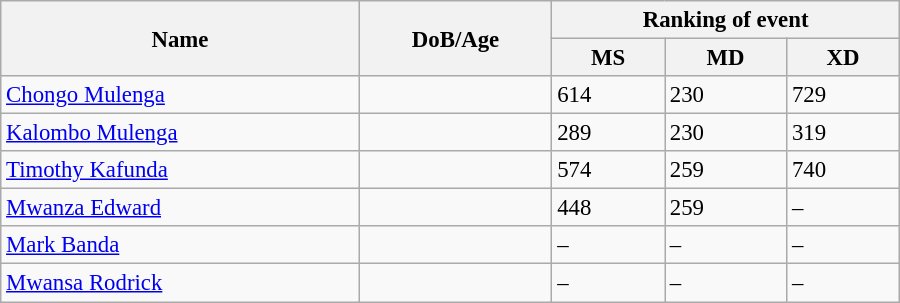<table class="wikitable" style="width:600px; font-size:95%;">
<tr>
<th rowspan="2" align="left">Name</th>
<th rowspan="2" align="left">DoB/Age</th>
<th colspan="3" align="center">Ranking of event</th>
</tr>
<tr>
<th align="center">MS</th>
<th>MD</th>
<th align="center">XD</th>
</tr>
<tr>
<td><a href='#'>Chongo Mulenga</a></td>
<td></td>
<td>614</td>
<td>230</td>
<td>729</td>
</tr>
<tr>
<td><a href='#'>Kalombo Mulenga</a></td>
<td></td>
<td>289</td>
<td>230</td>
<td>319</td>
</tr>
<tr>
<td><a href='#'>Timothy Kafunda</a></td>
<td></td>
<td>574</td>
<td>259</td>
<td>740</td>
</tr>
<tr>
<td><a href='#'>Mwanza Edward</a></td>
<td></td>
<td>448</td>
<td>259</td>
<td>–</td>
</tr>
<tr>
<td><a href='#'>Mark Banda</a></td>
<td></td>
<td>–</td>
<td>–</td>
<td>–</td>
</tr>
<tr>
<td><a href='#'>Mwansa Rodrick</a></td>
<td></td>
<td>–</td>
<td>–</td>
<td>–</td>
</tr>
</table>
